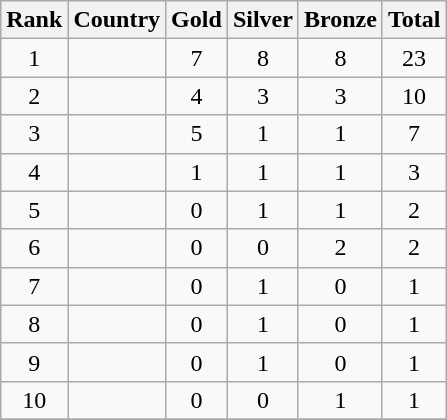<table class="wikitable sortable" style="text-align: center;">
<tr>
<th>Rank</th>
<th>Country</th>
<th> Gold</th>
<th> Silver</th>
<th> Bronze</th>
<th>Total</th>
</tr>
<tr>
<td>1</td>
<td style="text-align: left;"></td>
<td>7</td>
<td>8</td>
<td>8</td>
<td>23</td>
</tr>
<tr>
<td>2</td>
<td style="text-align: left;"></td>
<td>4</td>
<td>3</td>
<td>3</td>
<td>10</td>
</tr>
<tr>
<td>3</td>
<td style="text-align: left;"></td>
<td>5</td>
<td>1</td>
<td>1</td>
<td>7</td>
</tr>
<tr>
<td>4</td>
<td style="text-align: left;"></td>
<td>1</td>
<td>1</td>
<td>1</td>
<td>3</td>
</tr>
<tr>
<td>5</td>
<td style="text-align: left;"></td>
<td>0</td>
<td>1</td>
<td>1</td>
<td>2</td>
</tr>
<tr>
<td>6</td>
<td style="text-align: left;"></td>
<td>0</td>
<td>0</td>
<td>2</td>
<td>2</td>
</tr>
<tr>
<td>7</td>
<td style="text-align: left;"></td>
<td>0</td>
<td>1</td>
<td>0</td>
<td>1</td>
</tr>
<tr>
<td>8</td>
<td style="text-align: left;"></td>
<td>0</td>
<td>1</td>
<td>0</td>
<td>1</td>
</tr>
<tr>
<td>9</td>
<td style="text-align: left;"></td>
<td>0</td>
<td>1</td>
<td>0</td>
<td>1</td>
</tr>
<tr>
<td>10</td>
<td style="text-align: left;"></td>
<td>0</td>
<td>0</td>
<td>1</td>
<td>1</td>
</tr>
<tr>
</tr>
</table>
